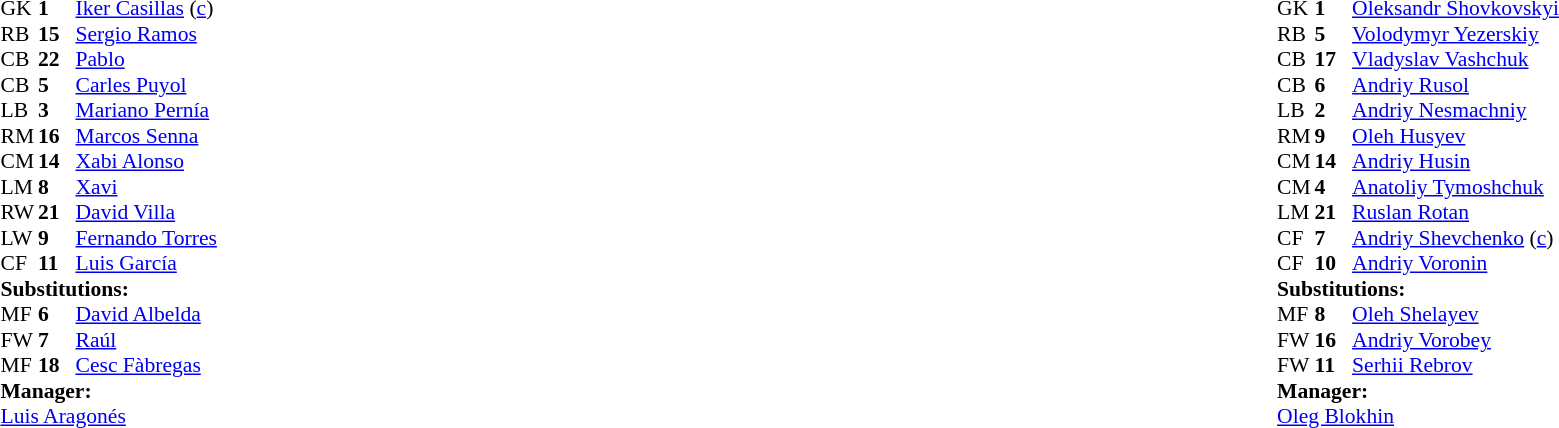<table width="100%">
<tr>
<td valign="top" width="40%"><br><table style="font-size: 90%" cellspacing="0" cellpadding="0">
<tr>
<th width="25"></th>
<th width="25"></th>
</tr>
<tr>
<td>GK</td>
<td><strong>1</strong></td>
<td><a href='#'>Iker Casillas</a> (<a href='#'>c</a>)</td>
</tr>
<tr>
<td>RB</td>
<td><strong>15</strong></td>
<td><a href='#'>Sergio Ramos</a></td>
</tr>
<tr>
<td>CB</td>
<td><strong>22</strong></td>
<td><a href='#'>Pablo</a></td>
</tr>
<tr>
<td>CB</td>
<td><strong>5</strong></td>
<td><a href='#'>Carles Puyol</a></td>
</tr>
<tr>
<td>LB</td>
<td><strong>3</strong></td>
<td><a href='#'>Mariano Pernía</a></td>
</tr>
<tr>
<td>RM</td>
<td><strong>16</strong></td>
<td><a href='#'>Marcos Senna</a></td>
</tr>
<tr>
<td>CM</td>
<td><strong>14</strong></td>
<td><a href='#'>Xabi Alonso</a></td>
<td></td>
<td></td>
</tr>
<tr>
<td>LM</td>
<td><strong>8</strong></td>
<td><a href='#'>Xavi</a></td>
</tr>
<tr>
<td>RW</td>
<td><strong>21</strong></td>
<td><a href='#'>David Villa</a></td>
<td></td>
<td></td>
</tr>
<tr>
<td>LW</td>
<td><strong>9</strong></td>
<td><a href='#'>Fernando Torres</a></td>
</tr>
<tr>
<td>CF</td>
<td><strong>11</strong></td>
<td><a href='#'>Luis García</a></td>
<td></td>
<td></td>
</tr>
<tr>
<td colspan=3><strong>Substitutions:</strong></td>
</tr>
<tr>
<td>MF</td>
<td><strong>6</strong></td>
<td><a href='#'>David Albelda</a></td>
<td></td>
<td></td>
</tr>
<tr>
<td>FW</td>
<td><strong>7</strong></td>
<td><a href='#'>Raúl</a></td>
<td></td>
<td></td>
</tr>
<tr>
<td>MF</td>
<td><strong>18</strong></td>
<td><a href='#'>Cesc Fàbregas</a></td>
<td></td>
<td></td>
</tr>
<tr>
<td colspan=3><strong>Manager:</strong></td>
</tr>
<tr>
<td colspan="4"><a href='#'>Luis Aragonés</a></td>
</tr>
</table>
</td>
<td valign="top"></td>
<td valign="top" width="50%"><br><table style="font-size: 90%" cellspacing="0" cellpadding="0" align=center>
<tr>
<th width="25"></th>
<th width="25"></th>
</tr>
<tr>
<td>GK</td>
<td><strong>1</strong></td>
<td><a href='#'>Oleksandr Shovkovskyi</a></td>
</tr>
<tr>
<td>RB</td>
<td><strong>5</strong></td>
<td><a href='#'>Volodymyr Yezerskiy</a></td>
<td></td>
</tr>
<tr>
<td>CB</td>
<td><strong>17</strong></td>
<td><a href='#'>Vladyslav Vashchuk</a></td>
<td></td>
</tr>
<tr>
<td>CB</td>
<td><strong>6</strong></td>
<td><a href='#'>Andriy Rusol</a></td>
</tr>
<tr>
<td>LB</td>
<td><strong>2</strong></td>
<td><a href='#'>Andriy Nesmachniy</a></td>
<td></td>
</tr>
<tr>
<td>RM</td>
<td><strong>9</strong></td>
<td><a href='#'>Oleh Husyev</a></td>
<td></td>
<td></td>
</tr>
<tr>
<td>CM</td>
<td><strong>14</strong></td>
<td><a href='#'>Andriy Husin</a></td>
<td></td>
<td></td>
</tr>
<tr>
<td>CM</td>
<td><strong>4</strong></td>
<td><a href='#'>Anatoliy Tymoshchuk</a></td>
</tr>
<tr>
<td>LM</td>
<td><strong>21</strong></td>
<td><a href='#'>Ruslan Rotan</a></td>
<td></td>
<td></td>
</tr>
<tr>
<td>CF</td>
<td><strong>7</strong></td>
<td><a href='#'>Andriy Shevchenko</a> (<a href='#'>c</a>)</td>
</tr>
<tr>
<td>CF</td>
<td><strong>10</strong></td>
<td><a href='#'>Andriy Voronin</a></td>
</tr>
<tr>
<td colspan=3><strong>Substitutions:</strong></td>
</tr>
<tr>
<td>MF</td>
<td><strong>8</strong></td>
<td><a href='#'>Oleh Shelayev</a></td>
<td></td>
<td></td>
</tr>
<tr>
<td>FW</td>
<td><strong>16</strong></td>
<td><a href='#'>Andriy Vorobey</a></td>
<td></td>
<td></td>
</tr>
<tr>
<td>FW</td>
<td><strong>11</strong></td>
<td><a href='#'>Serhii Rebrov</a></td>
<td></td>
<td></td>
</tr>
<tr>
<td colspan=3><strong>Manager:</strong></td>
</tr>
<tr>
<td colspan="4"><a href='#'>Oleg Blokhin</a></td>
</tr>
</table>
</td>
</tr>
</table>
